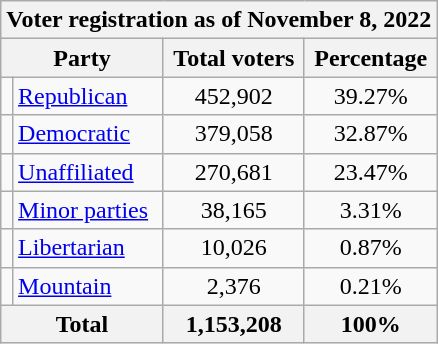<table class=wikitable>
<tr>
<th colspan = 6>Voter registration as of November 8, 2022</th>
</tr>
<tr>
<th colspan = 2>Party</th>
<th>Total voters</th>
<th>Percentage</th>
</tr>
<tr>
<td></td>
<td><a href='#'>Republican</a></td>
<td style="text-align:center">452,902</td>
<td style="text-align:center">39.27%</td>
</tr>
<tr>
<td></td>
<td><a href='#'>Democratic</a></td>
<td style="text-align:center">379,058</td>
<td style="text-align:center">32.87%</td>
</tr>
<tr>
<td></td>
<td><a href='#'>Unaffiliated</a></td>
<td style="text-align:center">270,681</td>
<td style="text-align:center">23.47%</td>
</tr>
<tr>
<td></td>
<td><a href='#'>Minor parties</a></td>
<td style="text-align:center">38,165</td>
<td style="text-align:center">3.31%</td>
</tr>
<tr>
<td></td>
<td><a href='#'>Libertarian</a></td>
<td style="text-align:center">10,026</td>
<td style="text-align:center">0.87%</td>
</tr>
<tr>
<td></td>
<td><a href='#'>Mountain</a></td>
<td style="text-align:center">2,376</td>
<td style="text-align:center">0.21%</td>
</tr>
<tr>
<th colspan=2>Total</th>
<th style="text-align:center">1,153,208</th>
<th style="text-align:center">100%</th>
</tr>
</table>
